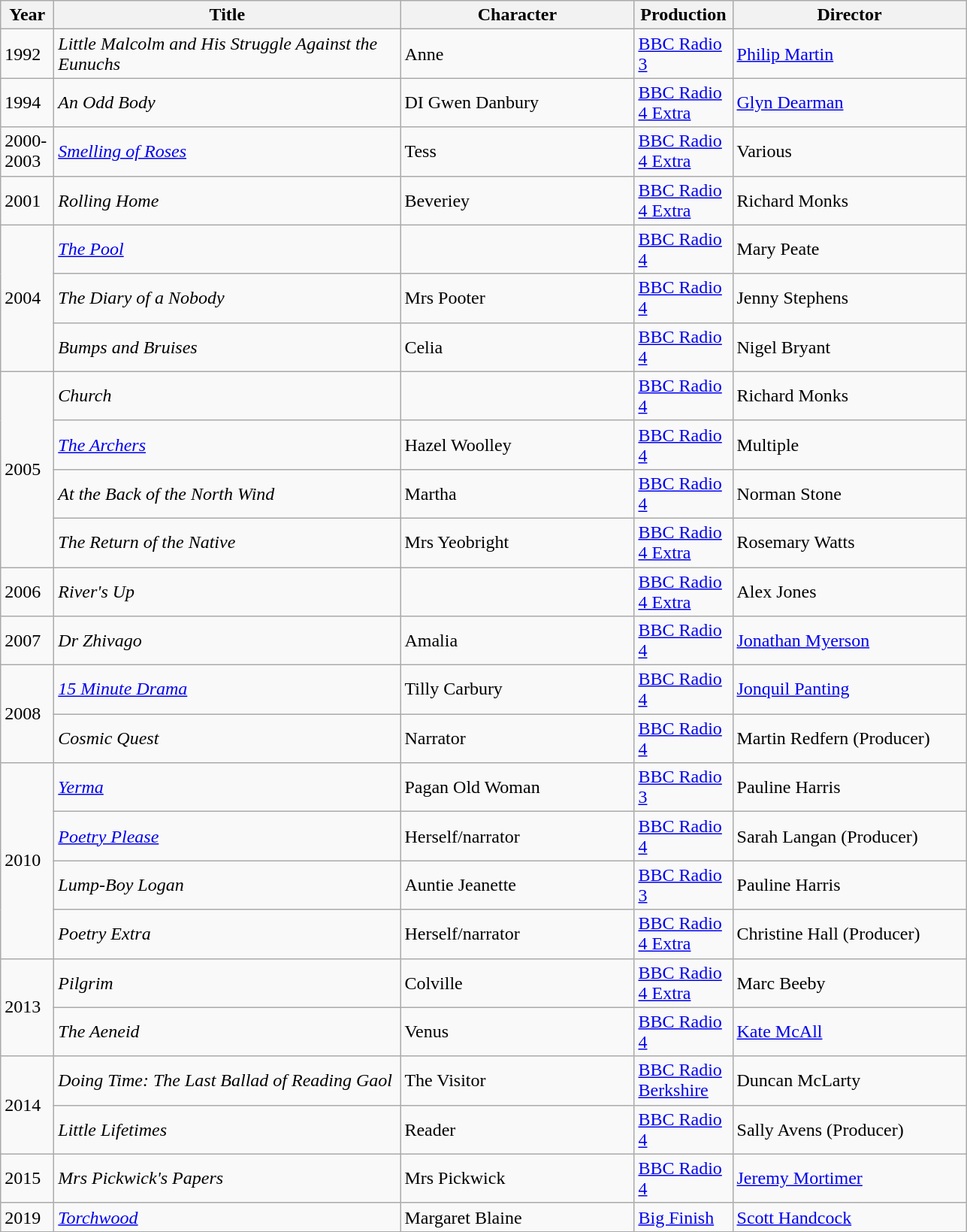<table class="wikitable">
<tr>
<th scope="col" width="40">Year</th>
<th scope="col" width="300">Title</th>
<th scope="col" width="200">Character</th>
<th scope="col" width="80">Production</th>
<th scope="col" width="200">Director</th>
</tr>
<tr>
<td>1992</td>
<td><em>Little Malcolm and His Struggle Against the Eunuchs</em></td>
<td>Anne</td>
<td><a href='#'>BBC Radio 3</a></td>
<td><a href='#'>Philip Martin</a></td>
</tr>
<tr>
<td>1994</td>
<td><em>An Odd Body</em></td>
<td>DI Gwen Danbury</td>
<td><a href='#'>BBC Radio 4 Extra</a></td>
<td><a href='#'>Glyn Dearman</a></td>
</tr>
<tr>
<td>2000-2003</td>
<td><em><a href='#'>Smelling of Roses</a></em></td>
<td>Tess</td>
<td><a href='#'>BBC Radio 4 Extra</a></td>
<td>Various</td>
</tr>
<tr>
<td>2001</td>
<td><em>Rolling Home</em></td>
<td>Beveriey</td>
<td><a href='#'>BBC Radio 4 Extra</a></td>
<td>Richard Monks</td>
</tr>
<tr>
<td rowspan="3">2004</td>
<td><em><a href='#'>The Pool</a></em></td>
<td></td>
<td><a href='#'>BBC Radio 4</a></td>
<td>Mary Peate</td>
</tr>
<tr>
<td><em>The Diary of a Nobody</em></td>
<td>Mrs Pooter</td>
<td><a href='#'>BBC Radio 4</a></td>
<td>Jenny Stephens</td>
</tr>
<tr>
<td><em>Bumps and Bruises</em></td>
<td>Celia</td>
<td><a href='#'>BBC Radio 4</a></td>
<td>Nigel Bryant</td>
</tr>
<tr>
<td rowspan="4">2005</td>
<td><em>Church</em></td>
<td></td>
<td><a href='#'>BBC Radio 4</a></td>
<td>Richard Monks</td>
</tr>
<tr>
<td><em><a href='#'>The Archers</a></em></td>
<td>Hazel Woolley</td>
<td><a href='#'>BBC Radio 4</a></td>
<td>Multiple</td>
</tr>
<tr>
<td><em>At the Back of the North Wind</em></td>
<td>Martha</td>
<td><a href='#'>BBC Radio 4</a></td>
<td>Norman Stone</td>
</tr>
<tr>
<td><em>The Return of the Native</em></td>
<td>Mrs Yeobright</td>
<td><a href='#'>BBC Radio 4 Extra</a></td>
<td>Rosemary Watts</td>
</tr>
<tr>
<td>2006</td>
<td><em>River's Up</em></td>
<td></td>
<td><a href='#'>BBC Radio 4 Extra</a></td>
<td>Alex Jones</td>
</tr>
<tr>
<td>2007</td>
<td><em>Dr Zhivago</em></td>
<td>Amalia</td>
<td><a href='#'>BBC Radio 4</a></td>
<td><a href='#'>Jonathan Myerson</a></td>
</tr>
<tr>
<td rowspan="2">2008</td>
<td><em><a href='#'>15 Minute Drama</a></em></td>
<td>Tilly Carbury</td>
<td><a href='#'>BBC Radio 4</a></td>
<td><a href='#'>Jonquil Panting</a></td>
</tr>
<tr>
<td><em>Cosmic Quest</em></td>
<td>Narrator</td>
<td><a href='#'>BBC Radio 4</a></td>
<td>Martin Redfern (Producer)</td>
</tr>
<tr>
<td rowspan="4">2010</td>
<td><em><a href='#'>Yerma</a></em></td>
<td>Pagan Old Woman</td>
<td><a href='#'>BBC Radio 3</a></td>
<td>Pauline Harris</td>
</tr>
<tr>
<td><em><a href='#'>Poetry Please</a></em></td>
<td>Herself/narrator</td>
<td><a href='#'>BBC Radio 4</a></td>
<td>Sarah Langan (Producer)</td>
</tr>
<tr>
<td><em>Lump-Boy Logan</em></td>
<td>Auntie Jeanette</td>
<td><a href='#'>BBC Radio 3</a></td>
<td>Pauline Harris</td>
</tr>
<tr>
<td><em>Poetry Extra</em></td>
<td>Herself/narrator</td>
<td><a href='#'>BBC Radio 4 Extra</a></td>
<td>Christine Hall (Producer)</td>
</tr>
<tr>
<td rowspan="2">2013</td>
<td><em>Pilgrim</em></td>
<td>Colville</td>
<td><a href='#'>BBC Radio 4 Extra</a></td>
<td>Marc Beeby</td>
</tr>
<tr>
<td><em>The Aeneid</em></td>
<td>Venus</td>
<td><a href='#'>BBC Radio 4</a></td>
<td><a href='#'>Kate McAll</a></td>
</tr>
<tr>
<td rowspan="2">2014</td>
<td><em>Doing Time: The Last Ballad of Reading Gaol</em></td>
<td>The Visitor</td>
<td><a href='#'>BBC Radio Berkshire</a></td>
<td>Duncan McLarty</td>
</tr>
<tr>
<td><em>Little Lifetimes</em></td>
<td>Reader</td>
<td><a href='#'>BBC Radio 4</a></td>
<td>Sally Avens (Producer)</td>
</tr>
<tr>
<td>2015</td>
<td><em>Mrs Pickwick's Papers</em></td>
<td>Mrs Pickwick</td>
<td><a href='#'>BBC Radio 4</a></td>
<td><a href='#'>Jeremy Mortimer</a></td>
</tr>
<tr>
<td>2019</td>
<td><em><a href='#'>Torchwood</a></em></td>
<td>Margaret Blaine</td>
<td><a href='#'>Big Finish</a></td>
<td><a href='#'>Scott Handcock</a></td>
</tr>
</table>
